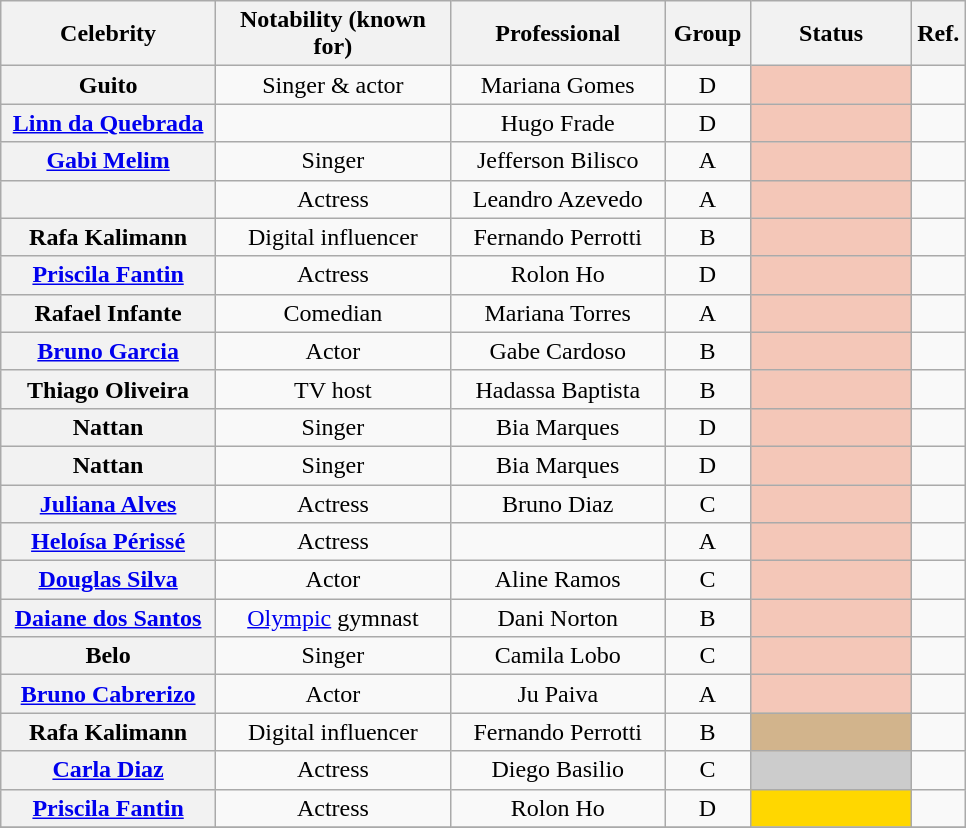<table class= "wikitable sortable" style="text-align: center; margin:auto; align: center">
<tr>
<th width=135>Celebrity</th>
<th width=150>Notability (known for)</th>
<th width=135>Professional</th>
<th width=050>Group</th>
<th width=100>Status</th>
<th width=015>Ref.</th>
</tr>
<tr>
<th>Guito</th>
<td>Singer & actor</td>
<td>Mariana Gomes</td>
<td>D</td>
<td bgcolor=F4C7B8></td>
<td></td>
</tr>
<tr>
<th><a href='#'>Linn da Quebrada</a></th>
<td></td>
<td>Hugo Frade</td>
<td>D</td>
<td bgcolor=F4C7B8></td>
<td></td>
</tr>
<tr>
<th><a href='#'>Gabi Melim</a></th>
<td>Singer</td>
<td>Jefferson Bilisco</td>
<td>A</td>
<td bgcolor=F4C7B8></td>
<td></td>
</tr>
<tr>
<th><br></th>
<td>Actress</td>
<td>Leandro Azevedo</td>
<td>A</td>
<td bgcolor=F4C7B8></td>
<td></td>
</tr>
<tr>
<th>Rafa Kalimann<br></th>
<td>Digital influencer</td>
<td>Fernando Perrotti</td>
<td>B</td>
<td bgcolor=F4C7B8></td>
<td></td>
</tr>
<tr>
<th><a href='#'>Priscila Fantin</a><br></th>
<td>Actress</td>
<td>Rolon Ho</td>
<td>D</td>
<td bgcolor=F4C7B8></td>
<td></td>
</tr>
<tr>
<th>Rafael Infante</th>
<td>Comedian</td>
<td>Mariana Torres</td>
<td>A</td>
<td bgcolor=F4C7B8></td>
<td></td>
</tr>
<tr>
<th><a href='#'>Bruno Garcia</a></th>
<td>Actor</td>
<td>Gabe Cardoso</td>
<td>B</td>
<td bgcolor=F4C7B8></td>
<td></td>
</tr>
<tr>
<th>Thiago Oliveira</th>
<td>TV host</td>
<td>Hadassa Baptista</td>
<td>B</td>
<td bgcolor=F4C7B8></td>
<td></td>
</tr>
<tr>
<th>Nattan<br></th>
<td>Singer</td>
<td>Bia Marques</td>
<td>D</td>
<td bgcolor=F4C7B8></td>
<td></td>
</tr>
<tr>
<th>Nattan</th>
<td>Singer</td>
<td>Bia Marques</td>
<td>D</td>
<td bgcolor=F4C7B8></td>
<td></td>
</tr>
<tr>
<th><a href='#'>Juliana Alves</a></th>
<td>Actress</td>
<td>Bruno Diaz</td>
<td>C</td>
<td bgcolor=F4C7B8></td>
<td></td>
</tr>
<tr>
<th><a href='#'>Heloísa Périssé</a></th>
<td>Actress</td>
<td></td>
<td>A</td>
<td bgcolor=F4C7B8></td>
<td></td>
</tr>
<tr>
<th><a href='#'>Douglas Silva</a></th>
<td>Actor</td>
<td>Aline Ramos</td>
<td>C</td>
<td bgcolor=F4C7B8></td>
<td></td>
</tr>
<tr>
<th><a href='#'>Daiane dos Santos</a></th>
<td><a href='#'>Olympic</a> gymnast</td>
<td>Dani Norton</td>
<td>B</td>
<td bgcolor=F4C7B8></td>
<td></td>
</tr>
<tr>
<th>Belo</th>
<td>Singer</td>
<td>Camila Lobo</td>
<td>C</td>
<td bgcolor=F4C7B8></td>
<td></td>
</tr>
<tr>
<th><a href='#'>Bruno Cabrerizo</a></th>
<td>Actor</td>
<td>Ju Paiva</td>
<td>A</td>
<td bgcolor=F4C7B8></td>
<td></td>
</tr>
<tr>
<th>Rafa Kalimann</th>
<td>Digital influencer</td>
<td>Fernando Perrotti</td>
<td>B</td>
<td bgcolor=D2B48C></td>
<td></td>
</tr>
<tr>
<th><a href='#'>Carla Diaz</a></th>
<td>Actress</td>
<td>Diego Basilio</td>
<td>C</td>
<td bgcolor=CCCCCC></td>
<td></td>
</tr>
<tr>
<th><a href='#'>Priscila Fantin</a></th>
<td>Actress</td>
<td>Rolon Ho</td>
<td>D</td>
<td bgcolor=FFD700></td>
<td></td>
</tr>
<tr>
</tr>
</table>
